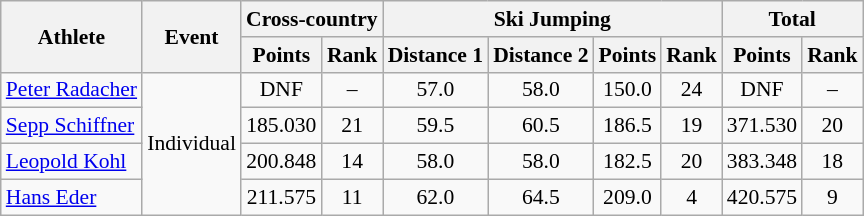<table class="wikitable" style="font-size:90%">
<tr>
<th rowspan="2">Athlete</th>
<th rowspan="2">Event</th>
<th colspan="2">Cross-country</th>
<th colspan="4">Ski Jumping</th>
<th colspan="2">Total</th>
</tr>
<tr>
<th>Points</th>
<th>Rank</th>
<th>Distance 1</th>
<th>Distance 2</th>
<th>Points</th>
<th>Rank</th>
<th>Points</th>
<th>Rank</th>
</tr>
<tr>
<td><a href='#'>Peter Radacher</a></td>
<td rowspan="4">Individual</td>
<td align="center">DNF</td>
<td align="center">–</td>
<td align="center">57.0</td>
<td align="center">58.0</td>
<td align="center">150.0</td>
<td align="center">24</td>
<td align="center">DNF</td>
<td align="center">–</td>
</tr>
<tr>
<td><a href='#'>Sepp Schiffner</a></td>
<td align="center">185.030</td>
<td align="center">21</td>
<td align="center">59.5</td>
<td align="center">60.5</td>
<td align="center">186.5</td>
<td align="center">19</td>
<td align="center">371.530</td>
<td align="center">20</td>
</tr>
<tr>
<td><a href='#'>Leopold Kohl</a></td>
<td align="center">200.848</td>
<td align="center">14</td>
<td align="center">58.0</td>
<td align="center">58.0</td>
<td align="center">182.5</td>
<td align="center">20</td>
<td align="center">383.348</td>
<td align="center">18</td>
</tr>
<tr>
<td><a href='#'>Hans Eder</a></td>
<td align="center">211.575</td>
<td align="center">11</td>
<td align="center">62.0</td>
<td align="center">64.5</td>
<td align="center">209.0</td>
<td align="center">4</td>
<td align="center">420.575</td>
<td align="center">9</td>
</tr>
</table>
